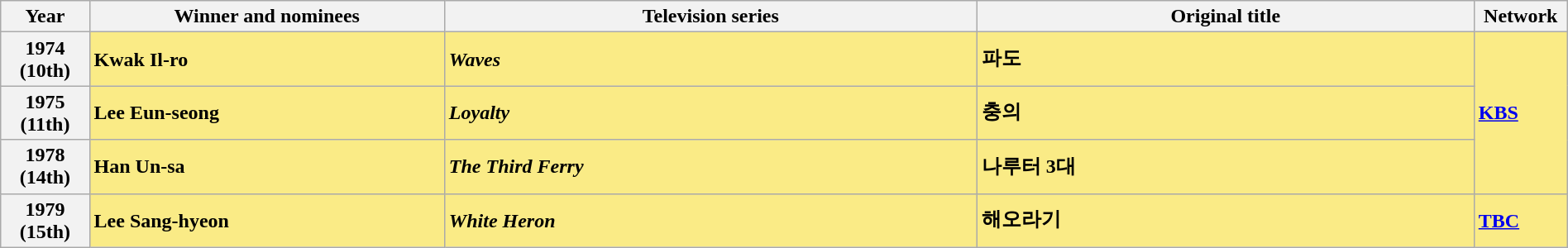<table class="wikitable" style="width:100%;" cellpadding="6">
<tr>
<th style="width:5%;">Year</th>
<th style="width:20%;">Winner and nominees</th>
<th style="width:30%;">Television series</th>
<th style="width:28%;">Original title</th>
<th style="width:5%;">Network</th>
</tr>
<tr>
<th>1974<br>(10th)</th>
<td style="background:#FAEB86;"><strong>Kwak Il-ro </strong></td>
<td style="background:#FAEB86;"><strong><em>Waves</em></strong></td>
<td style="background:#FAEB86;"><strong>파도</strong></td>
<td rowspan="3" style="background:#FAEB86;"><a href='#'><strong>KBS</strong></a></td>
</tr>
<tr>
<th>1975<br>(11th)</th>
<td style="background:#FAEB86;"><strong>Lee Eun-seong </strong></td>
<td style="background:#FAEB86;"><strong><em>Loyalty</em></strong></td>
<td style="background:#FAEB86;"><strong>충의</strong></td>
</tr>
<tr>
<th>1978<br>(14th)</th>
<td style="background:#FAEB86;"><strong>Han Un-sa </strong></td>
<td style="background:#FAEB86;"><strong><em>The Third Ferry</em></strong></td>
<td style="background:#FAEB86;"><strong>나루터 3대</strong></td>
</tr>
<tr>
<th>1979<br>(15th)</th>
<td rowspan="2" style="background:#FAEB86;"><strong>Lee Sang-hyeon </strong></td>
<td style="background:#FAEB86;"><strong><em>White Heron</em></strong></td>
<td style="background:#FAEB86;"><strong>해오라기</strong></td>
<td style="background:#FAEB86;"><strong><a href='#'>TBC</a></strong></td>
</tr>
</table>
